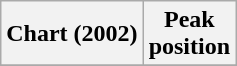<table class="wikitable plainrowheaders" style="text-align:center">
<tr>
<th>Chart (2002)</th>
<th>Peak<br>position</th>
</tr>
<tr>
</tr>
</table>
